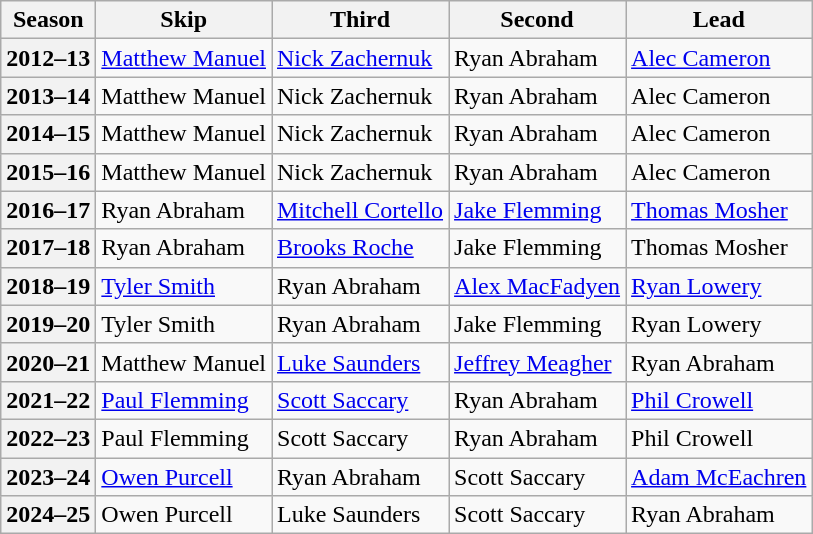<table class="wikitable">
<tr>
<th scope="col">Season</th>
<th scope="col">Skip</th>
<th scope="col">Third</th>
<th scope="col">Second</th>
<th scope="col">Lead</th>
</tr>
<tr>
<th scope="row">2012–13</th>
<td><a href='#'>Matthew Manuel</a></td>
<td><a href='#'>Nick Zachernuk</a></td>
<td>Ryan Abraham</td>
<td><a href='#'>Alec Cameron</a></td>
</tr>
<tr>
<th scope="row">2013–14</th>
<td>Matthew Manuel</td>
<td>Nick Zachernuk</td>
<td>Ryan Abraham</td>
<td>Alec Cameron</td>
</tr>
<tr>
<th scope="row">2014–15</th>
<td>Matthew Manuel</td>
<td>Nick Zachernuk</td>
<td>Ryan Abraham</td>
<td>Alec Cameron</td>
</tr>
<tr>
<th scope="row">2015–16</th>
<td>Matthew Manuel</td>
<td>Nick Zachernuk</td>
<td>Ryan Abraham</td>
<td>Alec Cameron</td>
</tr>
<tr>
<th scope="row">2016–17</th>
<td>Ryan Abraham</td>
<td><a href='#'>Mitchell Cortello</a></td>
<td><a href='#'>Jake Flemming</a></td>
<td><a href='#'>Thomas Mosher</a></td>
</tr>
<tr>
<th scope="row">2017–18</th>
<td>Ryan Abraham</td>
<td><a href='#'>Brooks Roche</a></td>
<td>Jake Flemming</td>
<td>Thomas Mosher</td>
</tr>
<tr>
<th scope="row">2018–19</th>
<td><a href='#'>Tyler Smith</a></td>
<td>Ryan Abraham</td>
<td><a href='#'>Alex MacFadyen</a></td>
<td><a href='#'>Ryan Lowery</a></td>
</tr>
<tr>
<th scope="row">2019–20</th>
<td>Tyler Smith</td>
<td>Ryan Abraham</td>
<td>Jake Flemming</td>
<td>Ryan Lowery</td>
</tr>
<tr>
<th scope="row">2020–21</th>
<td>Matthew Manuel</td>
<td><a href='#'>Luke Saunders</a></td>
<td><a href='#'>Jeffrey Meagher</a></td>
<td>Ryan Abraham</td>
</tr>
<tr>
<th scope="row">2021–22</th>
<td><a href='#'>Paul Flemming</a></td>
<td><a href='#'>Scott Saccary</a></td>
<td>Ryan Abraham</td>
<td><a href='#'>Phil Crowell</a></td>
</tr>
<tr>
<th scope="row">2022–23</th>
<td>Paul Flemming</td>
<td>Scott Saccary</td>
<td>Ryan Abraham</td>
<td>Phil Crowell</td>
</tr>
<tr>
<th scope="row">2023–24</th>
<td><a href='#'>Owen Purcell</a></td>
<td>Ryan Abraham</td>
<td>Scott Saccary</td>
<td><a href='#'>Adam McEachren</a></td>
</tr>
<tr>
<th scope="row">2024–25</th>
<td>Owen Purcell</td>
<td>Luke Saunders</td>
<td>Scott Saccary</td>
<td>Ryan Abraham</td>
</tr>
</table>
